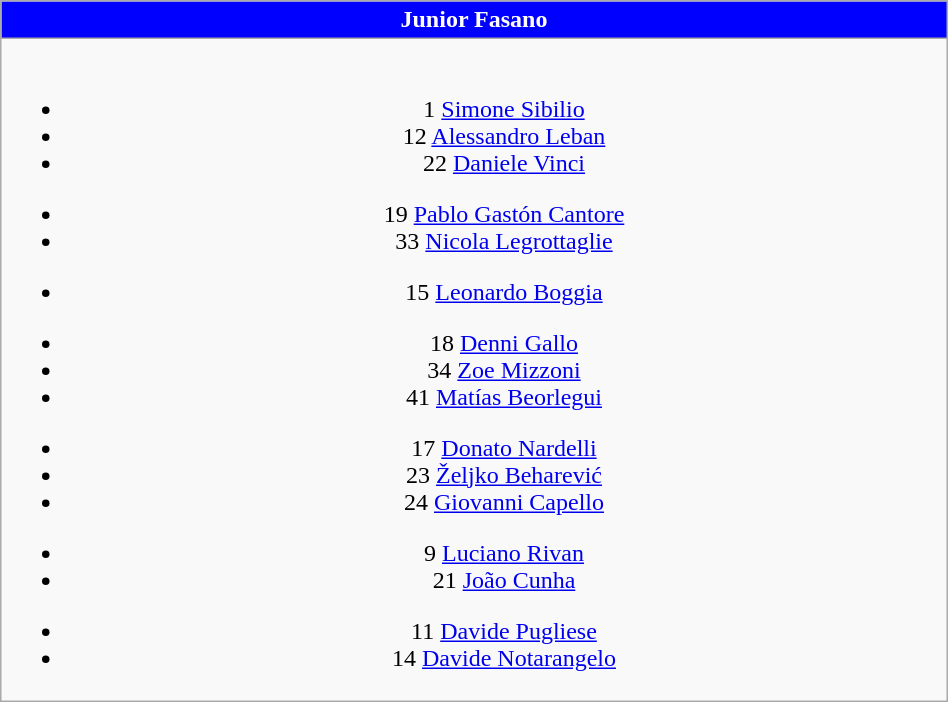<table class="wikitable" style="font-size:100%; text-align:center; width:50%">
<tr>
<th colspan=5 style="background-color:#0000FF;color:white;text-align:center;">Junior Fasano</th>
</tr>
<tr>
<td><br>
<ul><li>1  <a href='#'>Simone Sibilio</a></li><li>12  <a href='#'>Alessandro Leban</a></li><li>22  <a href='#'>Daniele Vinci</a></li></ul><ul><li>19  <a href='#'>Pablo Gastón Cantore</a></li><li>33  <a href='#'>Nicola Legrottaglie</a></li></ul><ul><li>15  <a href='#'>Leonardo Boggia</a></li></ul><ul><li>18  <a href='#'>Denni Gallo</a></li><li>34  <a href='#'>Zoe Mizzoni</a></li><li>41  <a href='#'>Matías Beorlegui</a></li></ul><ul><li>17  <a href='#'>Donato Nardelli</a></li><li>23  <a href='#'>Željko Beharević</a></li><li>24  <a href='#'>Giovanni Capello</a></li></ul><ul><li>9  <a href='#'>Luciano Rivan</a></li><li>21  <a href='#'>João Cunha</a></li></ul><ul><li>11  <a href='#'>Davide Pugliese</a></li><li>14  <a href='#'>Davide Notarangelo</a></li></ul></td>
</tr>
</table>
